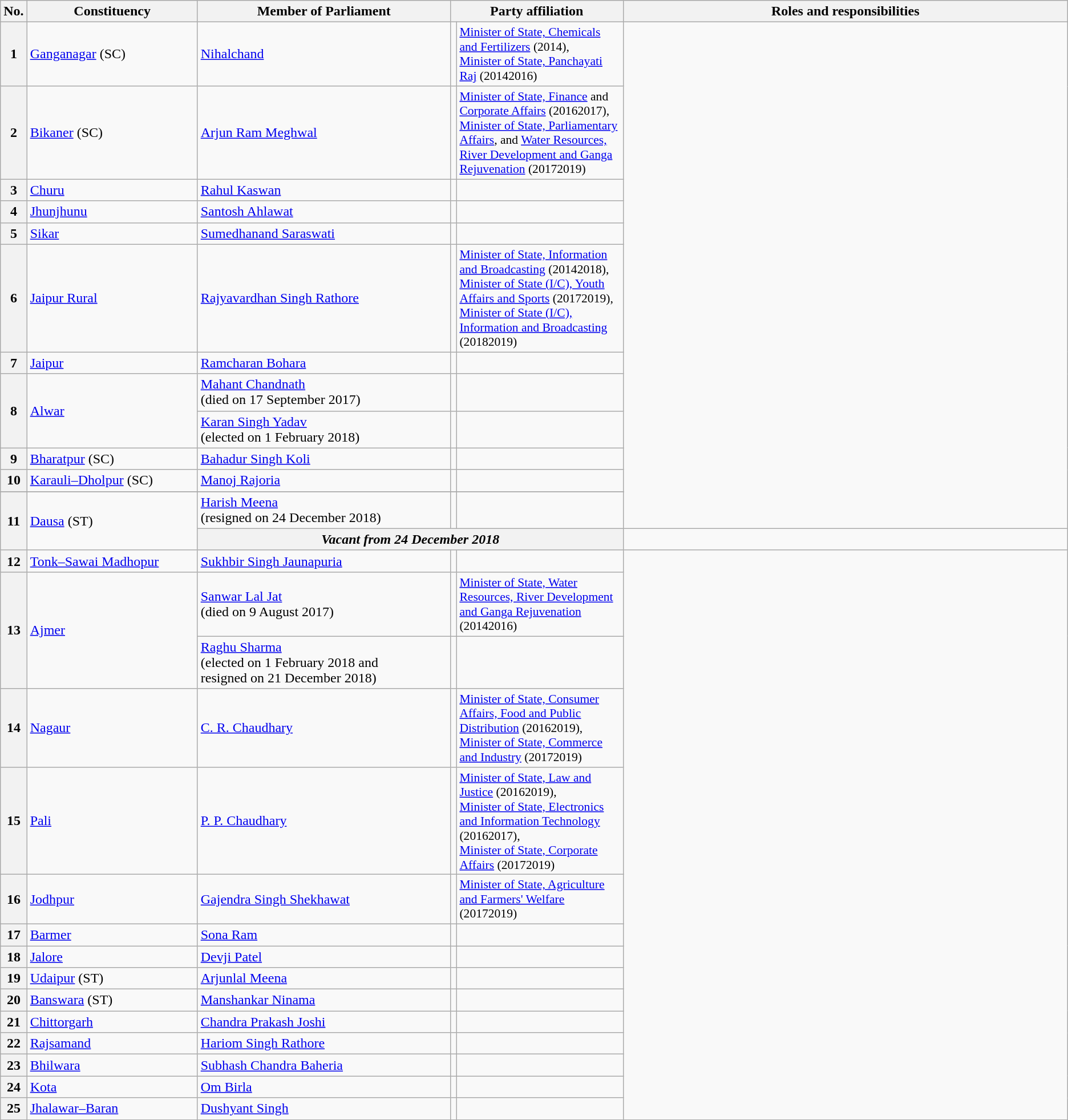<table class="wikitable">
<tr style="text-align:center;">
<th>No.</th>
<th style="width:12em">Constituency</th>
<th style="width:18em">Member of Parliament</th>
<th colspan="2" style="width:18em">Party affiliation</th>
<th style="width:32em">Roles and responsibilities</th>
</tr>
<tr>
<th>1</th>
<td><a href='#'>Ganganagar</a> (SC)</td>
<td><a href='#'>Nihalchand</a></td>
<td></td>
<td style="font-size:90%"><a href='#'>Minister of State, Chemicals and Fertilizers</a> (2014),<br><a href='#'>Minister of State, Panchayati Raj</a> (20142016)</td>
</tr>
<tr>
<th>2</th>
<td><a href='#'>Bikaner</a> (SC)</td>
<td><a href='#'>Arjun Ram Meghwal</a></td>
<td></td>
<td style="font-size:90%"><a href='#'>Minister of State, Finance</a> and <a href='#'>Corporate Affairs</a> (20162017),<br><a href='#'>Minister of State, Parliamentary Affairs</a>, and <a href='#'>Water Resources, River Development and Ganga Rejuvenation</a> (20172019)</td>
</tr>
<tr>
<th>3</th>
<td><a href='#'>Churu</a></td>
<td><a href='#'>Rahul Kaswan</a></td>
<td></td>
<td></td>
</tr>
<tr>
<th>4</th>
<td><a href='#'>Jhunjhunu</a></td>
<td><a href='#'>Santosh Ahlawat</a></td>
<td></td>
<td></td>
</tr>
<tr>
<th>5</th>
<td><a href='#'>Sikar</a></td>
<td><a href='#'>Sumedhanand Saraswati</a></td>
<td></td>
<td></td>
</tr>
<tr>
<th>6</th>
<td><a href='#'>Jaipur Rural</a></td>
<td><a href='#'>Rajyavardhan Singh Rathore</a></td>
<td></td>
<td style="font-size:90%"><a href='#'>Minister of State, Information and Broadcasting</a> (20142018),<br><a href='#'>Minister of State (I/C), Youth Affairs and Sports</a> (20172019),<br><a href='#'>Minister of State (I/C), Information and Broadcasting</a> (20182019)</td>
</tr>
<tr>
<th>7</th>
<td><a href='#'>Jaipur</a></td>
<td><a href='#'>Ramcharan Bohara</a></td>
<td></td>
<td></td>
</tr>
<tr>
<th rowspan="2">8</th>
<td rowspan="2"><a href='#'>Alwar</a></td>
<td><a href='#'>Mahant Chandnath</a><br>(died on 17 September 2017)</td>
<td></td>
<td></td>
</tr>
<tr>
<td><a href='#'>Karan Singh Yadav</a><br>(elected on 1 February 2018)</td>
<td></td>
<td></td>
</tr>
<tr>
<th>9</th>
<td><a href='#'>Bharatpur</a> (SC)</td>
<td><a href='#'>Bahadur Singh Koli</a></td>
<td></td>
<td></td>
</tr>
<tr>
<th>10</th>
<td><a href='#'>Karauli–Dholpur</a> (SC)</td>
<td><a href='#'>Manoj Rajoria</a></td>
<td></td>
<td></td>
</tr>
<tr>
</tr>
<tr>
<th rowspan="2">11</th>
<td rowspan="2"><a href='#'>Dausa</a> (ST)</td>
<td><a href='#'>Harish Meena</a><br>(resigned on 24 December 2018)</td>
<td></td>
<td></td>
</tr>
<tr>
<th colspan="3"><em>Vacant from 24 December 2018</em></th>
<td></td>
</tr>
<tr>
<th>12</th>
<td><a href='#'>Tonk–Sawai Madhopur</a></td>
<td><a href='#'>Sukhbir Singh Jaunapuria</a></td>
<td></td>
<td></td>
</tr>
<tr>
<th rowspan="2">13</th>
<td rowspan="2"><a href='#'>Ajmer</a></td>
<td><a href='#'>Sanwar Lal Jat</a><br>(died on 9 August 2017)</td>
<td></td>
<td style="font-size:90%"><a href='#'>Minister of State, Water Resources, River Development and Ganga Rejuvenation</a> (20142016)</td>
</tr>
<tr>
<td><a href='#'>Raghu Sharma</a><br>(elected on 1 February 2018 and<br>resigned on 21 December 2018)</td>
<td></td>
<td></td>
</tr>
<tr>
<th>14</th>
<td><a href='#'>Nagaur</a></td>
<td><a href='#'>C. R. Chaudhary</a></td>
<td></td>
<td style="font-size:90%"><a href='#'>Minister of State, Consumer Affairs, Food and Public Distribution</a> (20162019),<br><a href='#'>Minister of State, Commerce and Industry</a> (20172019)</td>
</tr>
<tr>
<th>15</th>
<td><a href='#'>Pali</a></td>
<td><a href='#'>P. P. Chaudhary</a></td>
<td></td>
<td style="font-size:90%"><a href='#'>Minister of State, Law and Justice</a> (20162019),<br><a href='#'>Minister of State, Electronics and Information Technology</a> (20162017),<br><a href='#'>Minister of State, Corporate Affairs</a> (20172019)</td>
</tr>
<tr>
<th>16</th>
<td><a href='#'>Jodhpur</a></td>
<td><a href='#'>Gajendra Singh Shekhawat</a></td>
<td></td>
<td style="font-size:90%"><a href='#'>Minister of State, Agriculture and Farmers' Welfare</a> (20172019)</td>
</tr>
<tr>
<th>17</th>
<td><a href='#'>Barmer</a></td>
<td><a href='#'>Sona Ram</a></td>
<td></td>
<td></td>
</tr>
<tr>
<th>18</th>
<td><a href='#'>Jalore</a></td>
<td><a href='#'>Devji Patel</a></td>
<td></td>
<td></td>
</tr>
<tr>
<th>19</th>
<td><a href='#'>Udaipur</a> (ST)</td>
<td><a href='#'>Arjunlal Meena</a></td>
<td></td>
<td></td>
</tr>
<tr>
<th>20</th>
<td><a href='#'>Banswara</a> (ST)</td>
<td><a href='#'>Manshankar Ninama</a></td>
<td></td>
<td></td>
</tr>
<tr>
<th>21</th>
<td><a href='#'>Chittorgarh</a></td>
<td><a href='#'>Chandra Prakash Joshi</a></td>
<td></td>
<td></td>
</tr>
<tr>
<th>22</th>
<td><a href='#'>Rajsamand</a></td>
<td><a href='#'>Hariom Singh Rathore</a></td>
<td></td>
<td></td>
</tr>
<tr>
<th>23</th>
<td><a href='#'>Bhilwara</a></td>
<td><a href='#'>Subhash Chandra Baheria</a></td>
<td></td>
<td></td>
</tr>
<tr>
<th>24</th>
<td><a href='#'>Kota</a></td>
<td><a href='#'>Om Birla</a></td>
<td></td>
<td></td>
</tr>
<tr>
<th>25</th>
<td><a href='#'>Jhalawar–Baran</a></td>
<td><a href='#'>Dushyant Singh</a></td>
<td></td>
<td></td>
</tr>
<tr>
</tr>
</table>
